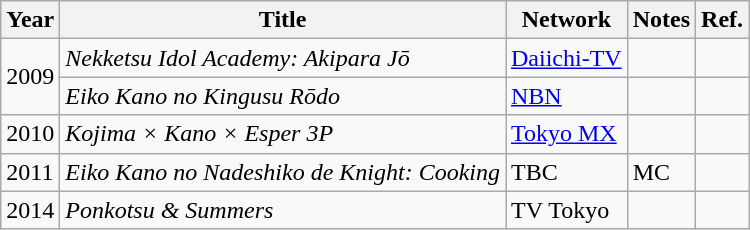<table class="wikitable">
<tr>
<th>Year</th>
<th>Title</th>
<th>Network</th>
<th>Notes</th>
<th>Ref.</th>
</tr>
<tr>
<td rowspan="2">2009</td>
<td><em>Nekketsu Idol Academy: Akipara Jō</em></td>
<td><a href='#'>Daiichi-TV</a></td>
<td></td>
<td></td>
</tr>
<tr>
<td><em>Eiko Kano no Kingusu Rōdo</em></td>
<td><a href='#'>NBN</a></td>
<td></td>
<td></td>
</tr>
<tr>
<td>2010</td>
<td><em>Kojima × Kano × Esper 3P</em></td>
<td><a href='#'>Tokyo MX</a></td>
<td></td>
<td></td>
</tr>
<tr>
<td>2011</td>
<td><em>Eiko Kano no Nadeshiko de Knight: Cooking</em></td>
<td>TBC</td>
<td>MC</td>
<td></td>
</tr>
<tr>
<td>2014</td>
<td><em>Ponkotsu & Summers</em></td>
<td>TV Tokyo</td>
<td></td>
<td></td>
</tr>
</table>
